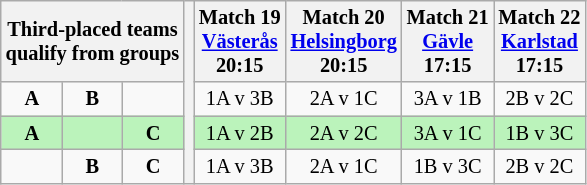<table class="wikitable" style="text-align:center; font-size:85%">
<tr>
<th colspan="3">Third-placed teams<br>qualify from groups</th>
<th rowspan="4"></th>
<th>Match 19<br><a href='#'>Västerås</a><br>20:15</th>
<th>Match 20<br><a href='#'>Helsingborg</a><br>20:15</th>
<th>Match 21<br><a href='#'>Gävle</a><br>17:15</th>
<th>Match 22<br><a href='#'>Karlstad</a><br>17:15</th>
</tr>
<tr>
<td><strong>A</strong></td>
<td><strong>B</strong></td>
<td></td>
<td>1A v 3B</td>
<td>2A v 1C</td>
<td>3A v 1B</td>
<td>2B v 2C</td>
</tr>
<tr style="background:#BBF3BB">
<td><strong>A</strong></td>
<td></td>
<td><strong>C</strong></td>
<td>1A v 2B</td>
<td>2A v 2C</td>
<td>3A v 1C</td>
<td>1B v 3C</td>
</tr>
<tr>
<td></td>
<td><strong>B</strong></td>
<td><strong>C</strong></td>
<td>1A v 3B</td>
<td>2A v 1C</td>
<td>1B v 3C</td>
<td>2B v 2C</td>
</tr>
</table>
